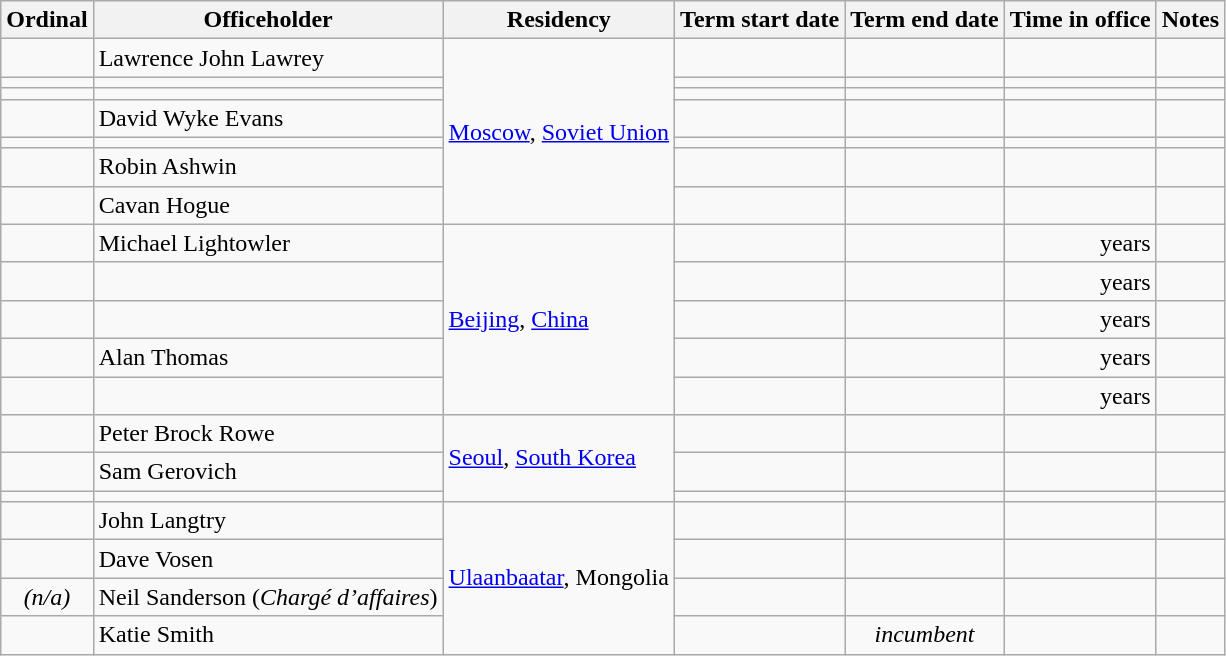<table class='wikitable sortable'>
<tr>
<th>Ordinal</th>
<th>Officeholder</th>
<th>Residency</th>
<th>Term start date</th>
<th>Term end date</th>
<th>Time in office</th>
<th>Notes</th>
</tr>
<tr>
<td align=center></td>
<td>Lawrence John Lawrey</td>
<td rowspan=7><a href='#'>Moscow</a>, <a href='#'>Soviet Union</a></td>
<td align=center></td>
<td align=center></td>
<td align=right></td>
<td></td>
</tr>
<tr>
<td align=center></td>
<td></td>
<td align=center></td>
<td align=center></td>
<td align=right></td>
<td></td>
</tr>
<tr>
<td align=center></td>
<td></td>
<td align=center></td>
<td align=center></td>
<td align=right></td>
<td></td>
</tr>
<tr>
<td align=center></td>
<td>David Wyke Evans</td>
<td align=center></td>
<td align=center></td>
<td align=right></td>
<td></td>
</tr>
<tr>
<td align=center></td>
<td></td>
<td align=center></td>
<td align=center></td>
<td align=right></td>
<td></td>
</tr>
<tr>
<td align=center></td>
<td>Robin Ashwin</td>
<td align=center></td>
<td align=center></td>
<td align=right></td>
<td></td>
</tr>
<tr>
<td align=center></td>
<td>Cavan Hogue</td>
<td align=center></td>
<td align=center></td>
<td align=right></td>
<td></td>
</tr>
<tr>
<td align=center></td>
<td>Michael Lightowler</td>
<td rowspan=5><a href='#'>Beijing</a>, <a href='#'>China</a></td>
<td align=center></td>
<td align=center></td>
<td align=right> years</td>
<td></td>
</tr>
<tr>
<td align=center></td>
<td></td>
<td align=center></td>
<td align=center></td>
<td align=right> years</td>
<td></td>
</tr>
<tr>
<td align=center></td>
<td></td>
<td align=center></td>
<td align=center></td>
<td align=right> years</td>
<td></td>
</tr>
<tr>
<td align=center></td>
<td>Alan Thomas</td>
<td align=center></td>
<td align=center></td>
<td align=right> years</td>
<td></td>
</tr>
<tr>
<td align=center></td>
<td></td>
<td align=center></td>
<td align=center></td>
<td align=right> years</td>
<td></td>
</tr>
<tr>
<td align=center></td>
<td>Peter Brock Rowe</td>
<td rowspan=3><a href='#'>Seoul</a>, <a href='#'>South Korea</a></td>
<td align=center></td>
<td align=center></td>
<td align=right></td>
<td></td>
</tr>
<tr>
<td align=center></td>
<td>Sam Gerovich</td>
<td align=center></td>
<td align=center></td>
<td align=right></td>
<td></td>
</tr>
<tr>
<td align=center></td>
<td></td>
<td align=center></td>
<td align=center></td>
<td align=right></td>
<td></td>
</tr>
<tr>
<td align=center></td>
<td>John Langtry</td>
<td rowspan=4><a href='#'>Ulaanbaatar</a>, Mongolia</td>
<td align=center></td>
<td align=center></td>
<td align=right></td>
<td></td>
</tr>
<tr>
<td align=center></td>
<td>Dave Vosen</td>
<td align=center></td>
<td align=center></td>
<td align=right></td>
<td></td>
</tr>
<tr>
<td align=center><em>(n/a)</em></td>
<td>Neil Sanderson (<em>Chargé d’affaires</em>)</td>
<td align=center></td>
<td align=center></td>
<td align=right></td>
<td></td>
</tr>
<tr>
<td align=center></td>
<td>Katie Smith</td>
<td align=center></td>
<td align=center><em>incumbent</em></td>
<td align=right></td>
<td></td>
</tr>
</table>
